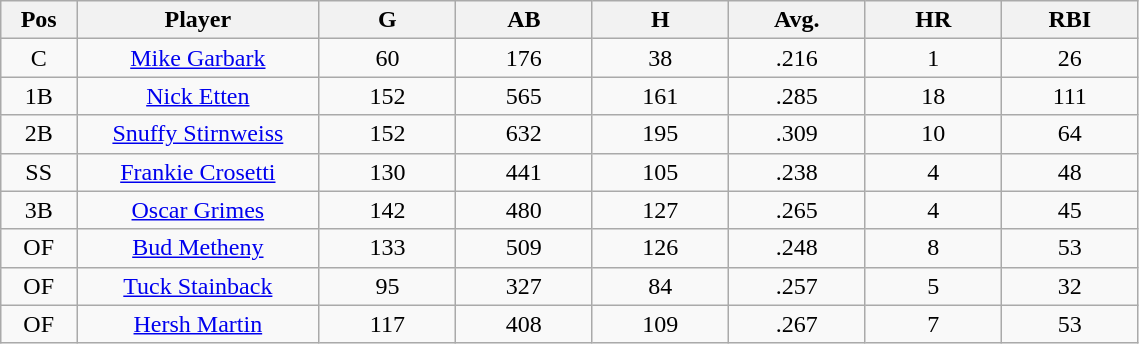<table class="wikitable sortable">
<tr>
<th bgcolor="#DDDDFF" width="5%">Pos</th>
<th bgcolor="#DDDDFF" width="16%">Player</th>
<th bgcolor="#DDDDFF" width="9%">G</th>
<th bgcolor="#DDDDFF" width="9%">AB</th>
<th bgcolor="#DDDDFF" width="9%">H</th>
<th bgcolor="#DDDDFF" width="9%">Avg.</th>
<th bgcolor="#DDDDFF" width="9%">HR</th>
<th bgcolor="#DDDDFF" width="9%">RBI</th>
</tr>
<tr align="center">
<td>C</td>
<td><a href='#'>Mike Garbark</a></td>
<td>60</td>
<td>176</td>
<td>38</td>
<td>.216</td>
<td>1</td>
<td>26</td>
</tr>
<tr align="center">
<td>1B</td>
<td><a href='#'>Nick Etten</a></td>
<td>152</td>
<td>565</td>
<td>161</td>
<td>.285</td>
<td>18</td>
<td>111</td>
</tr>
<tr align="center">
<td>2B</td>
<td><a href='#'>Snuffy Stirnweiss</a></td>
<td>152</td>
<td>632</td>
<td>195</td>
<td>.309</td>
<td>10</td>
<td>64</td>
</tr>
<tr align="center">
<td>SS</td>
<td><a href='#'>Frankie Crosetti</a></td>
<td>130</td>
<td>441</td>
<td>105</td>
<td>.238</td>
<td>4</td>
<td>48</td>
</tr>
<tr align="center">
<td>3B</td>
<td><a href='#'>Oscar Grimes</a></td>
<td>142</td>
<td>480</td>
<td>127</td>
<td>.265</td>
<td>4</td>
<td>45</td>
</tr>
<tr align="center">
<td>OF</td>
<td><a href='#'>Bud Metheny</a></td>
<td>133</td>
<td>509</td>
<td>126</td>
<td>.248</td>
<td>8</td>
<td>53</td>
</tr>
<tr align="center">
<td>OF</td>
<td><a href='#'>Tuck Stainback</a></td>
<td>95</td>
<td>327</td>
<td>84</td>
<td>.257</td>
<td>5</td>
<td>32</td>
</tr>
<tr align="center">
<td>OF</td>
<td><a href='#'>Hersh Martin</a></td>
<td>117</td>
<td>408</td>
<td>109</td>
<td>.267</td>
<td>7</td>
<td>53</td>
</tr>
</table>
